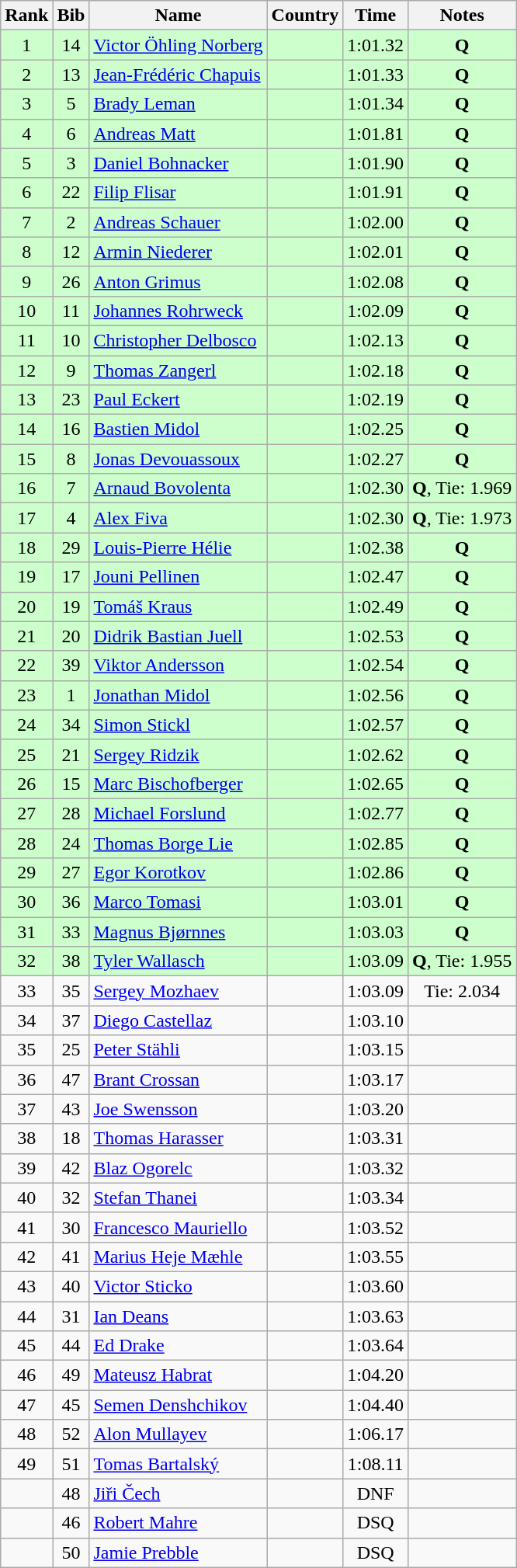<table class="wikitable sortable" style="text-align:center">
<tr>
<th>Rank</th>
<th>Bib</th>
<th>Name</th>
<th>Country</th>
<th>Time</th>
<th>Notes</th>
</tr>
<tr bgcolor="#ccffcc">
<td>1</td>
<td>14</td>
<td align=left><a href='#'>Victor Öhling Norberg</a></td>
<td align=left></td>
<td>1:01.32</td>
<td><strong>Q</strong></td>
</tr>
<tr bgcolor="#ccffcc">
<td>2</td>
<td>13</td>
<td align=left><a href='#'>Jean-Frédéric Chapuis</a></td>
<td align=left></td>
<td>1:01.33</td>
<td><strong>Q</strong></td>
</tr>
<tr bgcolor="#ccffcc">
<td>3</td>
<td>5</td>
<td align=left><a href='#'>Brady Leman</a></td>
<td align=left></td>
<td>1:01.34</td>
<td><strong>Q</strong></td>
</tr>
<tr bgcolor="#ccffcc">
<td>4</td>
<td>6</td>
<td align=left><a href='#'>Andreas Matt</a></td>
<td align=left></td>
<td>1:01.81</td>
<td><strong>Q</strong></td>
</tr>
<tr bgcolor="#ccffcc">
<td>5</td>
<td>3</td>
<td align=left><a href='#'>Daniel Bohnacker</a></td>
<td align=left></td>
<td>1:01.90</td>
<td><strong>Q</strong></td>
</tr>
<tr bgcolor="#ccffcc">
<td>6</td>
<td>22</td>
<td align=left><a href='#'>Filip Flisar</a></td>
<td align=left></td>
<td>1:01.91</td>
<td><strong>Q</strong></td>
</tr>
<tr bgcolor="#ccffcc">
<td>7</td>
<td>2</td>
<td align=left><a href='#'>Andreas Schauer</a></td>
<td align=left></td>
<td>1:02.00</td>
<td><strong>Q</strong></td>
</tr>
<tr bgcolor="#ccffcc">
<td>8</td>
<td>12</td>
<td align=left><a href='#'>Armin Niederer</a></td>
<td align=left></td>
<td>1:02.01</td>
<td><strong>Q</strong></td>
</tr>
<tr bgcolor="#ccffcc">
<td>9</td>
<td>26</td>
<td align=left><a href='#'>Anton Grimus</a></td>
<td align=left></td>
<td>1:02.08</td>
<td><strong>Q</strong></td>
</tr>
<tr bgcolor="#ccffcc">
<td>10</td>
<td>11</td>
<td align=left><a href='#'>Johannes Rohrweck</a></td>
<td align=left></td>
<td>1:02.09</td>
<td><strong>Q</strong></td>
</tr>
<tr bgcolor="#ccffcc">
<td>11</td>
<td>10</td>
<td align=left><a href='#'>Christopher Delbosco</a></td>
<td align=left></td>
<td>1:02.13</td>
<td><strong>Q</strong></td>
</tr>
<tr bgcolor="#ccffcc">
<td>12</td>
<td>9</td>
<td align=left><a href='#'>Thomas Zangerl</a></td>
<td align=left></td>
<td>1:02.18</td>
<td><strong>Q</strong></td>
</tr>
<tr bgcolor="#ccffcc">
<td>13</td>
<td>23</td>
<td align=left><a href='#'>Paul Eckert</a></td>
<td align=left></td>
<td>1:02.19</td>
<td><strong>Q</strong></td>
</tr>
<tr bgcolor="#ccffcc">
<td>14</td>
<td>16</td>
<td align=left><a href='#'>Bastien Midol</a></td>
<td align=left></td>
<td>1:02.25</td>
<td><strong>Q</strong></td>
</tr>
<tr bgcolor="#ccffcc">
<td>15</td>
<td>8</td>
<td align=left><a href='#'>Jonas Devouassoux</a></td>
<td align=left></td>
<td>1:02.27</td>
<td><strong>Q</strong></td>
</tr>
<tr bgcolor="#ccffcc">
<td>16</td>
<td>7</td>
<td align=left><a href='#'>Arnaud Bovolenta</a></td>
<td align=left></td>
<td>1:02.30</td>
<td><strong>Q</strong>, Tie: 1.969</td>
</tr>
<tr bgcolor="#ccffcc">
<td>17</td>
<td>4</td>
<td align=left><a href='#'>Alex Fiva</a></td>
<td align=left></td>
<td>1:02.30</td>
<td><strong>Q</strong>, Tie: 1.973</td>
</tr>
<tr bgcolor="#ccffcc">
<td>18</td>
<td>29</td>
<td align=left><a href='#'>Louis-Pierre Hélie</a></td>
<td align=left></td>
<td>1:02.38</td>
<td><strong>Q</strong></td>
</tr>
<tr bgcolor="#ccffcc">
<td>19</td>
<td>17</td>
<td align=left><a href='#'>Jouni Pellinen</a></td>
<td align=left></td>
<td>1:02.47</td>
<td><strong>Q</strong></td>
</tr>
<tr bgcolor="#ccffcc">
<td>20</td>
<td>19</td>
<td align=left><a href='#'>Tomáš Kraus</a></td>
<td align=left></td>
<td>1:02.49</td>
<td><strong>Q</strong></td>
</tr>
<tr bgcolor="#ccffcc">
<td>21</td>
<td>20</td>
<td align=left><a href='#'>Didrik Bastian Juell</a></td>
<td align=left></td>
<td>1:02.53</td>
<td><strong>Q</strong></td>
</tr>
<tr bgcolor="#ccffcc">
<td>22</td>
<td>39</td>
<td align=left><a href='#'>Viktor Andersson</a></td>
<td align=left></td>
<td>1:02.54</td>
<td><strong>Q</strong></td>
</tr>
<tr bgcolor="#ccffcc">
<td>23</td>
<td>1</td>
<td align=left><a href='#'>Jonathan Midol</a></td>
<td align=left></td>
<td>1:02.56</td>
<td><strong>Q</strong></td>
</tr>
<tr bgcolor="#ccffcc">
<td>24</td>
<td>34</td>
<td align=left><a href='#'>Simon Stickl</a></td>
<td align=left></td>
<td>1:02.57</td>
<td><strong>Q</strong></td>
</tr>
<tr bgcolor="#ccffcc">
<td>25</td>
<td>21</td>
<td align=left><a href='#'>Sergey Ridzik</a></td>
<td align=left></td>
<td>1:02.62</td>
<td><strong>Q</strong></td>
</tr>
<tr bgcolor="#ccffcc">
<td>26</td>
<td>15</td>
<td align=left><a href='#'>Marc Bischofberger</a></td>
<td align=left></td>
<td>1:02.65</td>
<td><strong>Q</strong></td>
</tr>
<tr bgcolor="#ccffcc">
<td>27</td>
<td>28</td>
<td align=left><a href='#'>Michael Forslund</a></td>
<td align=left></td>
<td>1:02.77</td>
<td><strong>Q</strong></td>
</tr>
<tr bgcolor="#ccffcc">
<td>28</td>
<td>24</td>
<td align=left><a href='#'>Thomas Borge Lie</a></td>
<td align=left></td>
<td>1:02.85</td>
<td><strong>Q</strong></td>
</tr>
<tr bgcolor="#ccffcc">
<td>29</td>
<td>27</td>
<td align=left><a href='#'>Egor Korotkov</a></td>
<td align=left></td>
<td>1:02.86</td>
<td><strong>Q</strong></td>
</tr>
<tr bgcolor="#ccffcc">
<td>30</td>
<td>36</td>
<td align=left><a href='#'>Marco Tomasi</a></td>
<td align=left></td>
<td>1:03.01</td>
<td><strong>Q</strong></td>
</tr>
<tr bgcolor="#ccffcc">
<td>31</td>
<td>33</td>
<td align=left><a href='#'>Magnus Bjørnnes</a></td>
<td align=left></td>
<td>1:03.03</td>
<td><strong>Q</strong></td>
</tr>
<tr bgcolor="#ccffcc">
<td>32</td>
<td>38</td>
<td align=left><a href='#'>Tyler Wallasch</a></td>
<td align=left></td>
<td>1:03.09</td>
<td><strong>Q</strong>, Tie: 1.955</td>
</tr>
<tr>
<td>33</td>
<td>35</td>
<td align=left><a href='#'>Sergey Mozhaev</a></td>
<td align=left></td>
<td>1:03.09</td>
<td>Tie: 2.034</td>
</tr>
<tr>
<td>34</td>
<td>37</td>
<td align=left><a href='#'>Diego Castellaz</a></td>
<td align=left></td>
<td>1:03.10</td>
<td></td>
</tr>
<tr>
<td>35</td>
<td>25</td>
<td align=left><a href='#'>Peter Stähli</a></td>
<td align=left></td>
<td>1:03.15</td>
<td></td>
</tr>
<tr>
<td>36</td>
<td>47</td>
<td align=left><a href='#'>Brant Crossan</a></td>
<td align=left></td>
<td>1:03.17</td>
<td></td>
</tr>
<tr>
<td>37</td>
<td>43</td>
<td align=left><a href='#'>Joe Swensson</a></td>
<td align=left></td>
<td>1:03.20</td>
<td></td>
</tr>
<tr>
<td>38</td>
<td>18</td>
<td align=left><a href='#'>Thomas Harasser</a></td>
<td align=left></td>
<td>1:03.31</td>
<td></td>
</tr>
<tr>
<td>39</td>
<td>42</td>
<td align=left><a href='#'>Blaz Ogorelc</a></td>
<td align=left></td>
<td>1:03.32</td>
<td></td>
</tr>
<tr>
<td>40</td>
<td>32</td>
<td align=left><a href='#'>Stefan Thanei</a></td>
<td align=left></td>
<td>1:03.34</td>
<td></td>
</tr>
<tr>
<td>41</td>
<td>30</td>
<td align=left><a href='#'>Francesco Mauriello</a></td>
<td align=left></td>
<td>1:03.52</td>
<td></td>
</tr>
<tr>
<td>42</td>
<td>41</td>
<td align=left><a href='#'>Marius Heje Mæhle</a></td>
<td align=left></td>
<td>1:03.55</td>
<td></td>
</tr>
<tr>
<td>43</td>
<td>40</td>
<td align=left><a href='#'>Victor Sticko</a></td>
<td align=left></td>
<td>1:03.60</td>
<td></td>
</tr>
<tr>
<td>44</td>
<td>31</td>
<td align=left><a href='#'>Ian Deans</a></td>
<td align=left></td>
<td>1:03.63</td>
<td></td>
</tr>
<tr>
<td>45</td>
<td>44</td>
<td align=left><a href='#'>Ed Drake</a></td>
<td align=left></td>
<td>1:03.64</td>
<td></td>
</tr>
<tr>
<td>46</td>
<td>49</td>
<td align=left><a href='#'>Mateusz Habrat</a></td>
<td align=left></td>
<td>1:04.20</td>
<td></td>
</tr>
<tr>
<td>47</td>
<td>45</td>
<td align=left><a href='#'>Semen Denshchikov</a></td>
<td align=left></td>
<td>1:04.40</td>
<td></td>
</tr>
<tr>
<td>48</td>
<td>52</td>
<td align=left><a href='#'>Alon Mullayev</a></td>
<td align=left></td>
<td>1:06.17</td>
<td></td>
</tr>
<tr>
<td>49</td>
<td>51</td>
<td align=left><a href='#'>Tomas Bartalský</a></td>
<td align=left></td>
<td>1:08.11</td>
<td></td>
</tr>
<tr>
<td></td>
<td>48</td>
<td align=left><a href='#'>Jiři Čech</a></td>
<td align=left></td>
<td>DNF</td>
<td></td>
</tr>
<tr>
<td></td>
<td>46</td>
<td align=left><a href='#'>Robert Mahre</a></td>
<td align=left></td>
<td>DSQ</td>
<td></td>
</tr>
<tr>
<td></td>
<td>50</td>
<td align=left><a href='#'>Jamie Prebble</a></td>
<td align=left></td>
<td>DSQ</td>
<td></td>
</tr>
</table>
